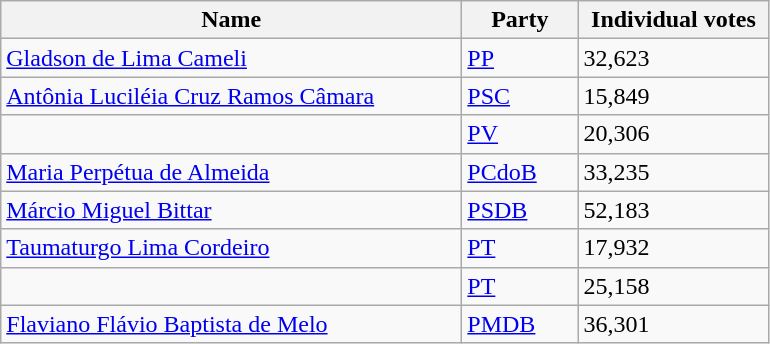<table class="wikitable sortable">
<tr>
<th style="width:300px;">Name</th>
<th style="width:70px;">Party</th>
<th style="width:120px;">Individual votes</th>
</tr>
<tr>
<td><a href='#'>Gladson de Lima Cameli</a></td>
<td><a href='#'>PP</a></td>
<td>32,623</td>
</tr>
<tr>
<td><a href='#'>Antônia Luciléia Cruz Ramos Câmara</a></td>
<td><a href='#'>PSC</a></td>
<td>15,849</td>
</tr>
<tr>
<td></td>
<td><a href='#'>PV</a></td>
<td>20,306</td>
</tr>
<tr>
<td><a href='#'>Maria Perpétua de Almeida</a></td>
<td><a href='#'>PCdoB</a></td>
<td>33,235</td>
</tr>
<tr>
<td><a href='#'>Márcio Miguel Bittar</a></td>
<td><a href='#'>PSDB</a></td>
<td>52,183</td>
</tr>
<tr>
<td><a href='#'>Taumaturgo Lima Cordeiro</a></td>
<td><a href='#'>PT</a></td>
<td>17,932</td>
</tr>
<tr>
<td></td>
<td><a href='#'>PT</a></td>
<td>25,158</td>
</tr>
<tr>
<td><a href='#'>Flaviano Flávio Baptista de Melo</a></td>
<td><a href='#'>PMDB</a></td>
<td>36,301</td>
</tr>
</table>
